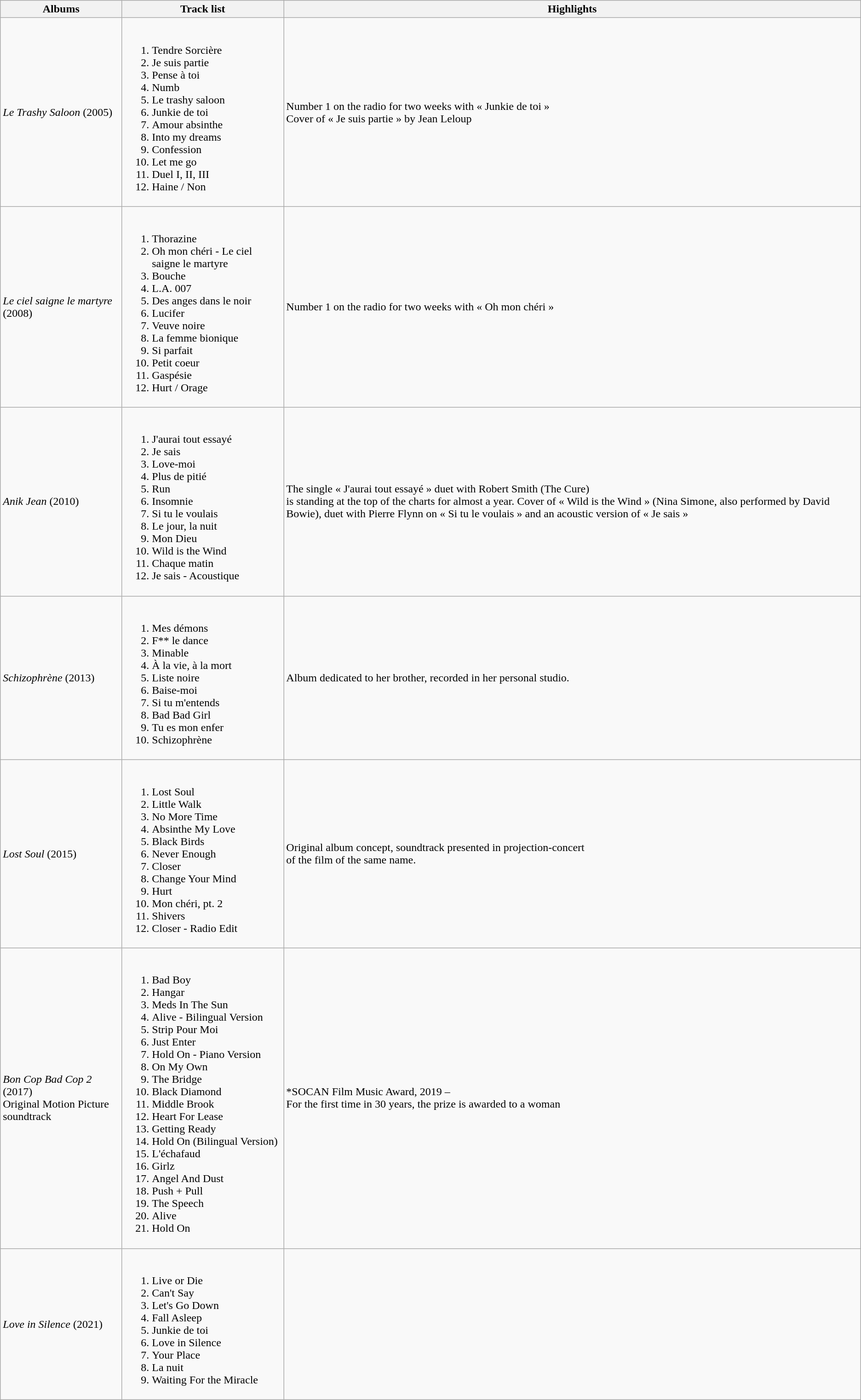<table class="wikitable sortable mw-collapsible">
<tr>
<th>Albums</th>
<th>Track list</th>
<th>Highlights</th>
</tr>
<tr>
<td><em>Le Trashy Saloon</em> (2005)</td>
<td><br><ol><li>Tendre Sorcière</li><li>Je suis partie</li><li>Pense à toi</li><li>Numb</li><li>Le trashy saloon</li><li>Junkie de toi</li><li>Amour absinthe</li><li>Into my dreams</li><li>Confession</li><li>Let me go</li><li>Duel I, II, III</li><li>Haine / Non</li></ol></td>
<td>Number 1 on the radio for two weeks with « Junkie de toi »<br>Cover of « Je suis partie » by Jean Leloup</td>
</tr>
<tr>
<td><em>Le ciel saigne le martyre</em> (2008)</td>
<td><br><ol><li>Thorazine</li><li>Oh mon chéri - Le ciel saigne le martyre</li><li>Bouche</li><li>L.A. 007</li><li>Des anges dans le noir</li><li>Lucifer</li><li>Veuve noire</li><li>La femme bionique</li><li>Si parfait</li><li>Petit coeur</li><li>Gaspésie</li><li>Hurt / Orage</li></ol></td>
<td>Number 1 on the radio for two weeks with « Oh mon chéri »</td>
</tr>
<tr>
<td><em>Anik Jean</em> (2010)</td>
<td><br><ol><li>J'aurai tout essayé</li><li>Je sais</li><li>Love-moi</li><li>Plus de pitié</li><li>Run</li><li>Insomnie</li><li>Si tu le voulais</li><li>Le jour, la nuit</li><li>Mon Dieu</li><li>Wild is the Wind</li><li>Chaque matin</li><li>Je sais - Acoustique</li></ol></td>
<td>The single « J'aurai tout essayé » duet with Robert Smith (The Cure)<br>is standing at the top of the charts for almost a year. 
Cover of « Wild is the Wind » (Nina Simone, also performed by David Bowie), 
duet with Pierre Flynn on « Si tu le voulais » and an acoustic version of « Je sais »</td>
</tr>
<tr>
<td><em>Schizophrène</em> (2013)</td>
<td><br><ol><li>Mes démons</li><li>F** le dance</li><li>Minable</li><li>À la vie, à la mort</li><li>Liste noire</li><li>Baise-moi</li><li>Si tu m'entends</li><li>Bad Bad Girl</li><li>Tu es mon enfer</li><li>Schizophrène</li></ol></td>
<td>Album dedicated to her brother, recorded in her personal studio.</td>
</tr>
<tr>
<td><em>Lost Soul</em> (2015)</td>
<td><br><ol><li>Lost Soul</li><li>Little Walk</li><li>No More Time</li><li>Absinthe My Love</li><li>Black Birds</li><li>Never Enough</li><li>Closer</li><li>Change Your Mind</li><li>Hurt</li><li>Mon chéri, pt. 2</li><li>Shivers</li><li>Closer - Radio Edit</li></ol></td>
<td>Original album concept, soundtrack presented in projection-concert<br>of the film of the same name.</td>
</tr>
<tr>
<td><em>Bon Cop Bad Cop 2</em> (2017)<br>Original Motion Picture soundtrack</td>
<td><br><ol><li>Bad Boy</li><li>Hangar</li><li>Meds In The Sun</li><li>Alive - Bilingual Version</li><li>Strip Pour Moi</li><li>Just Enter</li><li>Hold On - Piano Version</li><li>On My Own</li><li>The Bridge</li><li>Black Diamond</li><li>Middle Brook</li><li>Heart For Lease</li><li>Getting Ready</li><li>Hold On (Bilingual Version)</li><li>L'échafaud</li><li>Girlz</li><li>Angel And Dust</li><li>Push + Pull</li><li>The Speech</li><li>Alive</li><li>Hold On</li></ol></td>
<td>*SOCAN Film Music Award, 2019 –<br>For the first time in 30 years, the prize is awarded to a woman</td>
</tr>
<tr>
<td><em>Love in Silence</em> (2021)</td>
<td><br><ol><li>Live or Die</li><li>Can't Say</li><li>Let's Go Down</li><li>Fall Asleep</li><li>Junkie de toi</li><li>Love in Silence</li><li>Your Place</li><li>La nuit</li><li>Waiting For the Miracle</li></ol></td>
<td></td>
</tr>
</table>
